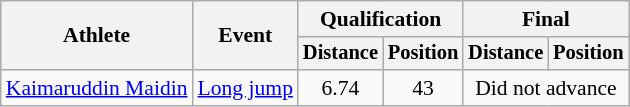<table class=wikitable style="font-size:90%">
<tr>
<th rowspan="2">Athlete</th>
<th rowspan="2">Event</th>
<th colspan="2">Qualification</th>
<th colspan="2">Final</th>
</tr>
<tr style="font-size:95%">
<th>Distance</th>
<th>Position</th>
<th>Distance</th>
<th>Position</th>
</tr>
<tr align=center>
<td align=left><a href='#'>Kaimaruddin Maidin</a></td>
<td align=left><a href='#'>Long jump</a></td>
<td>6.74</td>
<td>43</td>
<td colspan=2>Did not advance</td>
</tr>
</table>
